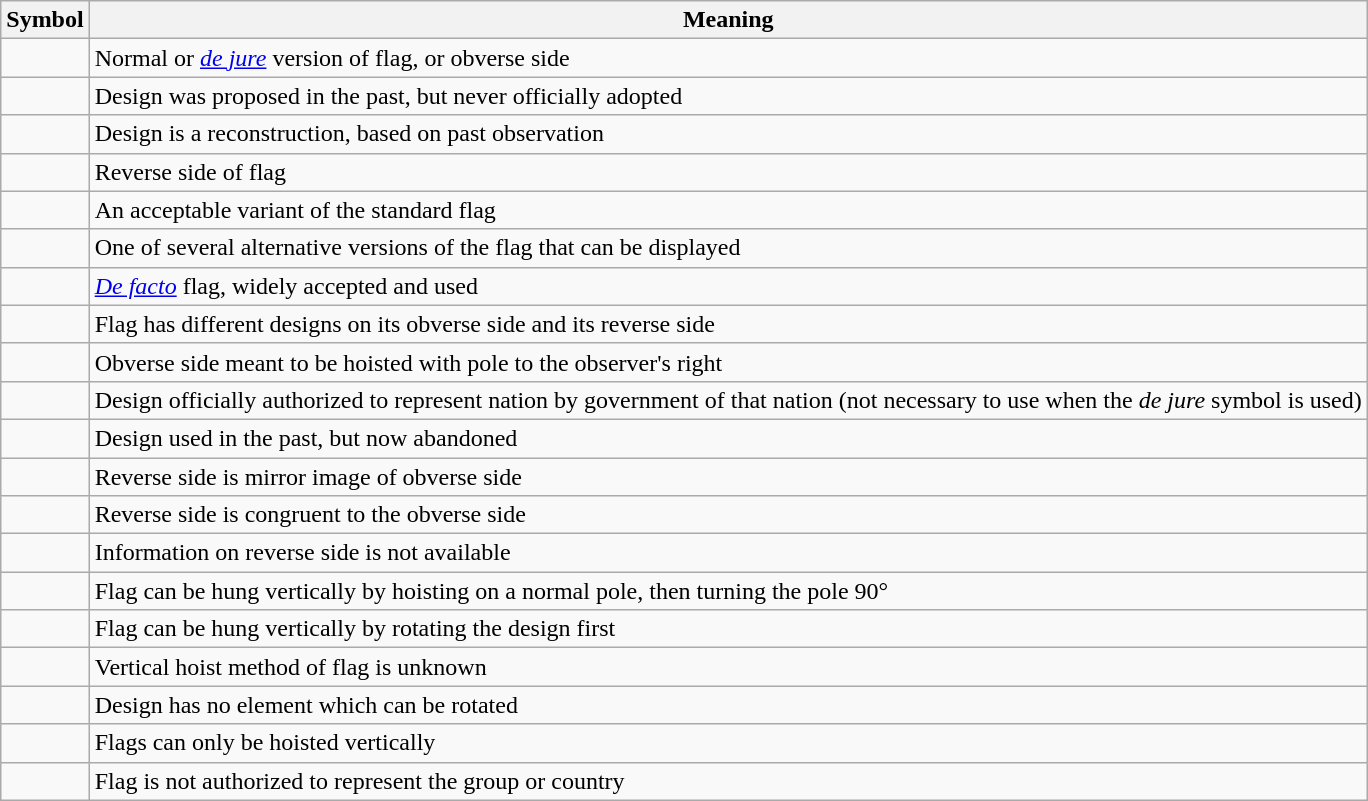<table class="wikitable">
<tr>
<th>Symbol</th>
<th>Meaning</th>
</tr>
<tr>
<td></td>
<td>Normal or <em><a href='#'>de jure</a></em> version of flag, or obverse side</td>
</tr>
<tr>
<td></td>
<td>Design was proposed in the past, but never officially adopted</td>
</tr>
<tr>
<td></td>
<td>Design is a reconstruction, based on past observation</td>
</tr>
<tr>
<td></td>
<td>Reverse side of flag</td>
</tr>
<tr>
<td></td>
<td>An acceptable variant of the standard flag</td>
</tr>
<tr>
<td></td>
<td>One of several alternative versions of the flag that can be displayed</td>
</tr>
<tr>
<td></td>
<td><em><a href='#'>De facto</a></em> flag, widely accepted and used</td>
</tr>
<tr>
<td></td>
<td>Flag has different designs on its obverse side and its reverse side</td>
</tr>
<tr>
<td></td>
<td>Obverse side meant to be hoisted with pole to the observer's right</td>
</tr>
<tr>
<td></td>
<td>Design officially authorized to represent nation by government of that nation (not necessary to use when the <em>de jure</em> symbol is used)</td>
</tr>
<tr>
<td></td>
<td>Design used in the past, but now abandoned</td>
</tr>
<tr>
<td></td>
<td>Reverse side is mirror image of obverse side</td>
</tr>
<tr>
<td></td>
<td>Reverse side is congruent to the obverse side</td>
</tr>
<tr>
<td></td>
<td>Information on reverse side is not available</td>
</tr>
<tr>
<td></td>
<td>Flag can be hung vertically by hoisting on a normal pole, then turning the pole 90°</td>
</tr>
<tr>
<td></td>
<td>Flag can be hung vertically by rotating the design first</td>
</tr>
<tr>
<td></td>
<td>Vertical hoist method of flag is unknown</td>
</tr>
<tr>
<td></td>
<td>Design has no element which can be rotated</td>
</tr>
<tr>
<td></td>
<td>Flags can only be hoisted vertically</td>
</tr>
<tr>
<td></td>
<td>Flag is not authorized to represent the group or country</td>
</tr>
</table>
